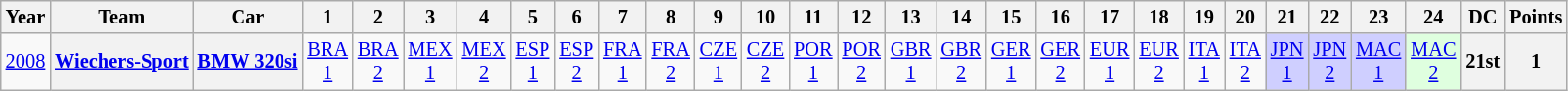<table class="wikitable" style="text-align:center; font-size:85%">
<tr>
<th>Year</th>
<th>Team</th>
<th>Car</th>
<th>1</th>
<th>2</th>
<th>3</th>
<th>4</th>
<th>5</th>
<th>6</th>
<th>7</th>
<th>8</th>
<th>9</th>
<th>10</th>
<th>11</th>
<th>12</th>
<th>13</th>
<th>14</th>
<th>15</th>
<th>16</th>
<th>17</th>
<th>18</th>
<th>19</th>
<th>20</th>
<th>21</th>
<th>22</th>
<th>23</th>
<th>24</th>
<th>DC</th>
<th>Points</th>
</tr>
<tr>
<td><a href='#'>2008</a></td>
<th><a href='#'>Wiechers-Sport</a></th>
<th><a href='#'>BMW 320si</a></th>
<td><a href='#'>BRA<br>1</a></td>
<td><a href='#'>BRA<br>2</a></td>
<td><a href='#'>MEX<br>1</a></td>
<td><a href='#'>MEX<br>2</a></td>
<td><a href='#'>ESP<br>1</a></td>
<td><a href='#'>ESP<br>2</a></td>
<td><a href='#'>FRA<br>1</a></td>
<td><a href='#'>FRA<br>2</a></td>
<td><a href='#'>CZE<br>1</a></td>
<td><a href='#'>CZE<br>2</a></td>
<td><a href='#'>POR<br>1</a></td>
<td><a href='#'>POR<br>2</a></td>
<td><a href='#'>GBR<br>1</a></td>
<td><a href='#'>GBR<br>2</a></td>
<td><a href='#'>GER<br>1</a></td>
<td><a href='#'>GER<br>2</a></td>
<td><a href='#'>EUR<br>1</a></td>
<td><a href='#'>EUR<br>2</a></td>
<td><a href='#'>ITA<br>1</a></td>
<td><a href='#'>ITA<br>2</a></td>
<td style="background:#cfcfff;"><a href='#'>JPN<br>1</a><br></td>
<td style="background:#cfcfff;"><a href='#'>JPN<br>2</a><br></td>
<td style="background:#cfcfff;"><a href='#'>MAC<br>1</a><br></td>
<td style="background:#dfffdf;"><a href='#'>MAC<br>2</a><br></td>
<th>21st</th>
<th>1</th>
</tr>
</table>
